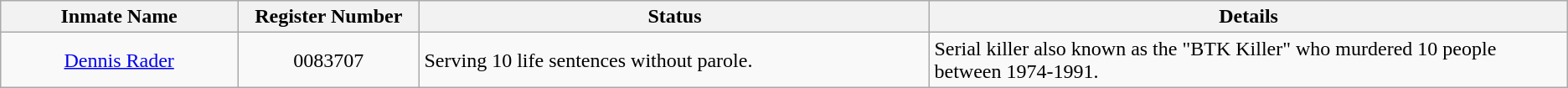<table class="wikitable sortable">
<tr>
<th width=13%>Inmate Name</th>
<th width=10%>Register Number</th>
<th width=28%>Status</th>
<th width=35%>Details</th>
</tr>
<tr>
<td style="text-align:center;"><a href='#'>Dennis Rader</a></td>
<td style="text-align:center;">0083707</td>
<td>Serving 10 life sentences without parole.</td>
<td>Serial killer also known as the "BTK Killer" who murdered 10 people between 1974-1991.</td>
</tr>
</table>
